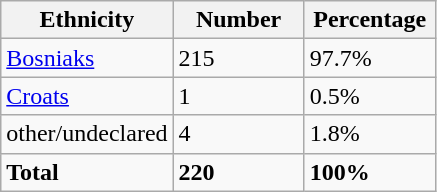<table class="wikitable">
<tr>
<th width="100px">Ethnicity</th>
<th width="80px">Number</th>
<th width="80px">Percentage</th>
</tr>
<tr>
<td><a href='#'>Bosniaks</a></td>
<td>215</td>
<td>97.7%</td>
</tr>
<tr>
<td><a href='#'>Croats</a></td>
<td>1</td>
<td>0.5%</td>
</tr>
<tr>
<td>other/undeclared</td>
<td>4</td>
<td>1.8%</td>
</tr>
<tr>
<td><strong>Total</strong></td>
<td><strong>220</strong></td>
<td><strong>100%</strong></td>
</tr>
</table>
